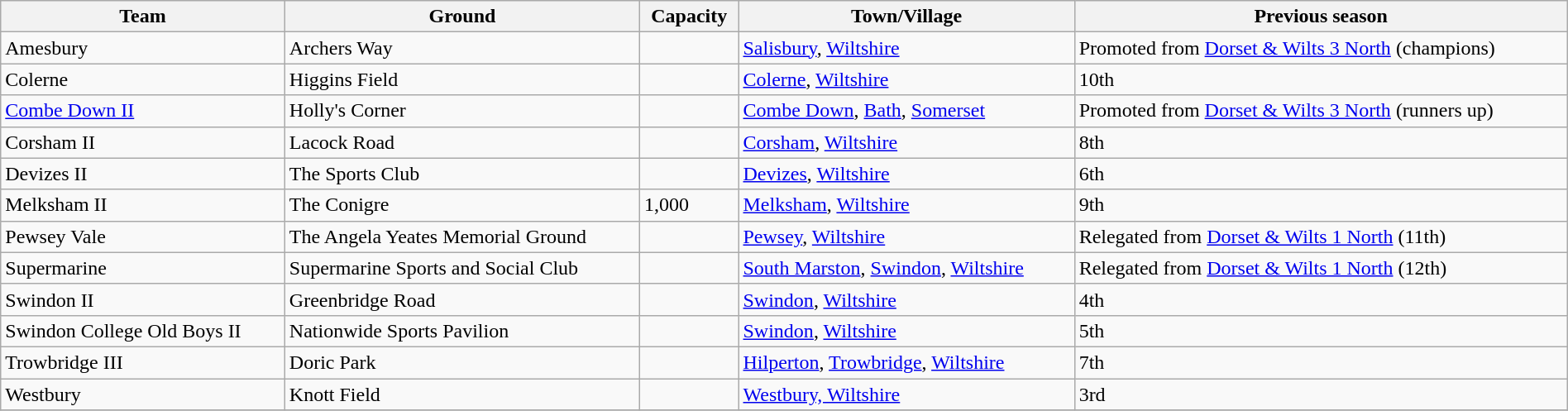<table class="wikitable sortable" width=100%>
<tr>
<th>Team</th>
<th>Ground</th>
<th>Capacity</th>
<th>Town/Village</th>
<th>Previous season</th>
</tr>
<tr>
<td>Amesbury</td>
<td>Archers Way</td>
<td></td>
<td><a href='#'>Salisbury</a>, <a href='#'>Wiltshire</a></td>
<td>Promoted from <a href='#'>Dorset & Wilts 3 North</a> (champions)</td>
</tr>
<tr>
<td>Colerne</td>
<td>Higgins Field</td>
<td></td>
<td><a href='#'>Colerne</a>, <a href='#'>Wiltshire</a></td>
<td>10th</td>
</tr>
<tr>
<td><a href='#'>Combe Down II</a></td>
<td>Holly's Corner</td>
<td></td>
<td><a href='#'>Combe Down</a>, <a href='#'>Bath</a>, <a href='#'>Somerset</a></td>
<td>Promoted from <a href='#'>Dorset & Wilts 3 North</a> (runners up)</td>
</tr>
<tr>
<td>Corsham II</td>
<td>Lacock Road</td>
<td></td>
<td><a href='#'>Corsham</a>, <a href='#'>Wiltshire</a></td>
<td>8th</td>
</tr>
<tr>
<td>Devizes II</td>
<td>The Sports Club</td>
<td></td>
<td><a href='#'>Devizes</a>, <a href='#'>Wiltshire</a></td>
<td>6th</td>
</tr>
<tr>
<td>Melksham II</td>
<td>The Conigre</td>
<td>1,000</td>
<td><a href='#'>Melksham</a>, <a href='#'>Wiltshire</a></td>
<td>9th</td>
</tr>
<tr>
<td>Pewsey Vale</td>
<td>The Angela Yeates Memorial Ground</td>
<td></td>
<td><a href='#'>Pewsey</a>, <a href='#'>Wiltshire</a></td>
<td>Relegated from <a href='#'>Dorset & Wilts 1 North</a> (11th)</td>
</tr>
<tr>
<td>Supermarine</td>
<td>Supermarine Sports and Social Club</td>
<td></td>
<td><a href='#'>South Marston</a>, <a href='#'>Swindon</a>, <a href='#'>Wiltshire</a></td>
<td>Relegated from <a href='#'>Dorset & Wilts 1 North</a> (12th)</td>
</tr>
<tr>
<td>Swindon II</td>
<td>Greenbridge Road</td>
<td></td>
<td><a href='#'>Swindon</a>, <a href='#'>Wiltshire</a></td>
<td>4th</td>
</tr>
<tr>
<td>Swindon College Old Boys II</td>
<td>Nationwide Sports Pavilion</td>
<td></td>
<td><a href='#'>Swindon</a>, <a href='#'>Wiltshire</a></td>
<td>5th</td>
</tr>
<tr>
<td>Trowbridge III</td>
<td>Doric Park</td>
<td></td>
<td><a href='#'>Hilperton</a>, <a href='#'>Trowbridge</a>, <a href='#'>Wiltshire</a></td>
<td>7th</td>
</tr>
<tr>
<td>Westbury</td>
<td>Knott Field</td>
<td></td>
<td><a href='#'>Westbury, Wiltshire</a></td>
<td>3rd</td>
</tr>
<tr>
</tr>
</table>
